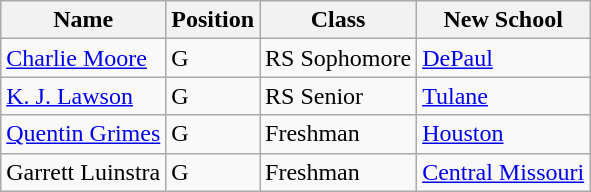<table class="wikitable">
<tr>
<th>Name</th>
<th>Position</th>
<th>Class</th>
<th>New School</th>
</tr>
<tr>
<td><a href='#'>Charlie Moore</a></td>
<td>G</td>
<td>RS Sophomore</td>
<td><a href='#'>DePaul</a></td>
</tr>
<tr>
<td><a href='#'>K. J. Lawson</a></td>
<td>G</td>
<td>RS Senior</td>
<td><a href='#'>Tulane</a></td>
</tr>
<tr>
<td><a href='#'>Quentin Grimes</a></td>
<td>G</td>
<td>Freshman</td>
<td><a href='#'>Houston</a></td>
</tr>
<tr>
<td>Garrett Luinstra</td>
<td>G</td>
<td>Freshman</td>
<td><a href='#'>Central Missouri</a></td>
</tr>
</table>
